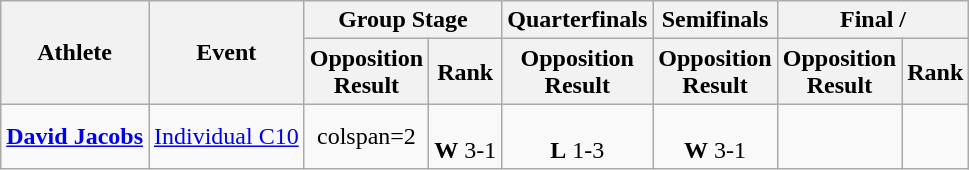<table class=wikitable>
<tr>
<th rowspan="2">Athlete</th>
<th rowspan="2">Event</th>
<th colspan="2">Group Stage</th>
<th>Quarterfinals</th>
<th>Semifinals</th>
<th colspan="2">Final / </th>
</tr>
<tr>
<th>Opposition<br>Result</th>
<th>Rank</th>
<th>Opposition<br>Result</th>
<th>Opposition<br>Result</th>
<th>Opposition<br>Result</th>
<th>Rank</th>
</tr>
<tr align=center>
<td align=left><strong><a href='#'>David Jacobs</a></strong></td>
<td align=left><a href='#'>Individual C10</a></td>
<td>colspan=2 </td>
<td><br> <strong>W</strong> 3-1</td>
<td><br> <strong>L</strong> 1-3</td>
<td><br> <strong>W</strong> 3-1</td>
<td></td>
</tr>
</table>
